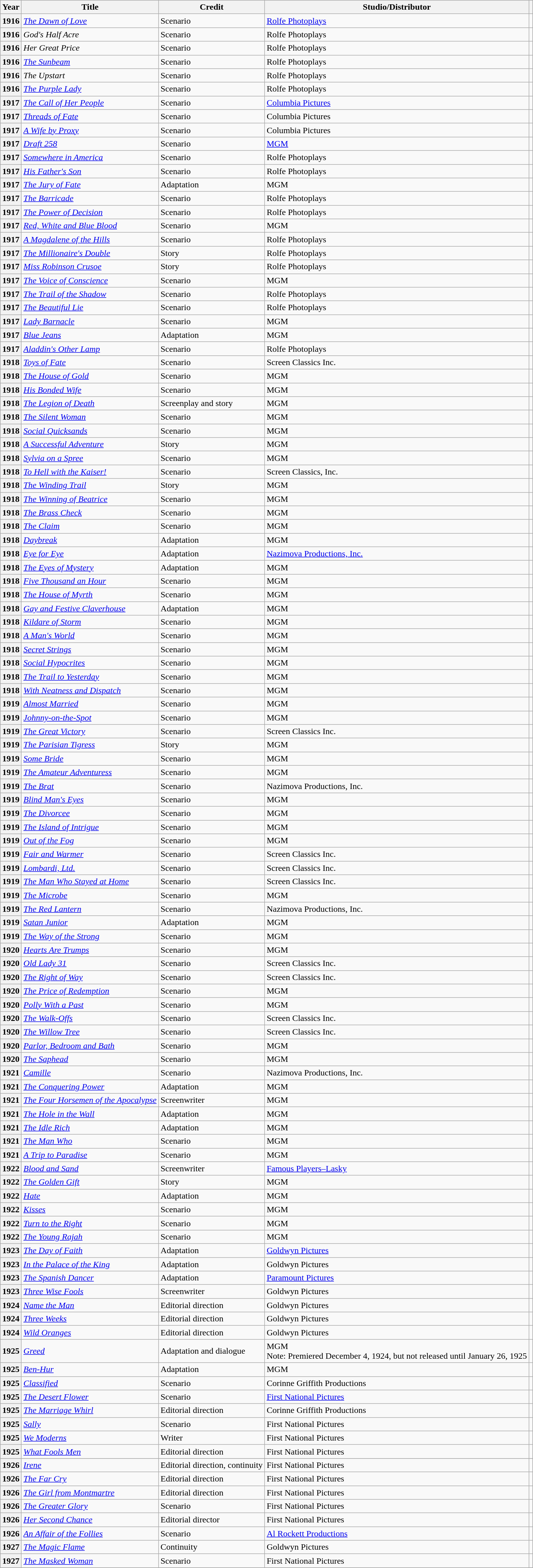<table class="wikitable sortable plainrowheaders">
<tr>
<th scope="col">Year</th>
<th scope="col">Title</th>
<th scope="col">Credit</th>
<th scope="col">Studio/Distributor</th>
<th scope="col" class="unsortable"></th>
</tr>
<tr>
<th scope="row">1916</th>
<td><em><a href='#'>The Dawn of Love</a></em></td>
<td>Scenario</td>
<td><a href='#'>Rolfe Photoplays</a></td>
<td align="center"></td>
</tr>
<tr>
<th scope="row">1916</th>
<td><em>God's Half Acre</em></td>
<td>Scenario</td>
<td>Rolfe Photoplays</td>
<td align="center"></td>
</tr>
<tr>
<th scope="row">1916</th>
<td><em>Her Great Price</em></td>
<td>Scenario</td>
<td>Rolfe Photoplays</td>
<td align="center"></td>
</tr>
<tr>
<th scope="row">1916</th>
<td><em><a href='#'>The Sunbeam</a></em></td>
<td>Scenario</td>
<td>Rolfe Photoplays</td>
<td align="center"></td>
</tr>
<tr>
<th scope="row">1916</th>
<td><em>The Upstart</em></td>
<td>Scenario</td>
<td>Rolfe Photoplays</td>
<td align="center"></td>
</tr>
<tr>
<th scope="row">1916</th>
<td><em><a href='#'>The Purple Lady</a></em></td>
<td>Scenario</td>
<td>Rolfe Photoplays</td>
<td align="center"></td>
</tr>
<tr>
<th scope="row">1917</th>
<td><em><a href='#'>The Call of Her People</a></em></td>
<td>Scenario</td>
<td><a href='#'>Columbia Pictures</a></td>
<td align="center"></td>
</tr>
<tr>
<th scope="row">1917</th>
<td><em><a href='#'>Threads of Fate</a></em></td>
<td>Scenario</td>
<td>Columbia Pictures</td>
<td align="center"></td>
</tr>
<tr>
<th scope="row">1917</th>
<td><em><a href='#'>A Wife by Proxy</a></em></td>
<td>Scenario</td>
<td>Columbia Pictures</td>
<td align="center"></td>
</tr>
<tr>
<th scope="row">1917</th>
<td><em><a href='#'>Draft 258</a></em></td>
<td>Scenario</td>
<td><a href='#'>MGM</a></td>
<td align="center"></td>
</tr>
<tr>
<th scope="row">1917</th>
<td><em><a href='#'>Somewhere in America</a></em></td>
<td>Scenario</td>
<td>Rolfe Photoplays</td>
<td align="center"></td>
</tr>
<tr>
<th scope="row">1917</th>
<td><em><a href='#'>His Father's Son</a></em></td>
<td>Scenario</td>
<td>Rolfe Photoplays</td>
<td align="center"></td>
</tr>
<tr>
<th scope="row">1917</th>
<td><em><a href='#'>The Jury of Fate</a></em></td>
<td>Adaptation</td>
<td>MGM</td>
<td align="center"></td>
</tr>
<tr>
<th scope="row">1917</th>
<td><em><a href='#'>The Barricade</a></em></td>
<td>Scenario</td>
<td>Rolfe Photoplays</td>
<td align="center"></td>
</tr>
<tr>
<th scope="row">1917</th>
<td><em><a href='#'>The Power of Decision</a></em></td>
<td>Scenario</td>
<td>Rolfe Photoplays</td>
<td align="center"></td>
</tr>
<tr>
<th scope="row">1917</th>
<td><em><a href='#'>Red, White and Blue Blood</a></em></td>
<td>Scenario</td>
<td>MGM</td>
<td align="center"></td>
</tr>
<tr>
<th scope="row">1917</th>
<td><em><a href='#'>A Magdalene of the Hills </a></em></td>
<td>Scenario</td>
<td>Rolfe Photoplays</td>
<td align="center"></td>
</tr>
<tr>
<th scope="row">1917</th>
<td><em><a href='#'>The Millionaire's Double</a></em></td>
<td>Story</td>
<td>Rolfe Photoplays</td>
<td align="center"></td>
</tr>
<tr>
<th scope="row">1917</th>
<td><em><a href='#'>Miss Robinson Crusoe</a></em></td>
<td>Story</td>
<td>Rolfe Photoplays</td>
<td align="center"></td>
</tr>
<tr>
<th scope="row">1917</th>
<td><em><a href='#'>The Voice of Conscience</a></em></td>
<td>Scenario</td>
<td>MGM</td>
<td align="center"></td>
</tr>
<tr>
<th scope="row">1917</th>
<td><em><a href='#'>The Trail of the Shadow </a></em></td>
<td>Scenario</td>
<td>Rolfe Photoplays</td>
<td align="center"></td>
</tr>
<tr>
<th scope="row">1917</th>
<td><em><a href='#'>The Beautiful Lie</a></em></td>
<td>Scenario</td>
<td>Rolfe Photoplays</td>
<td align="center"></td>
</tr>
<tr>
<th scope="row">1917</th>
<td><em><a href='#'>Lady Barnacle</a></em></td>
<td>Scenario</td>
<td>MGM</td>
<td align="center"></td>
</tr>
<tr>
<th scope="row">1917</th>
<td><em><a href='#'>Blue Jeans</a></em></td>
<td>Adaptation</td>
<td>MGM</td>
<td align="center"></td>
</tr>
<tr>
<th scope="row">1917</th>
<td><em><a href='#'>Aladdin's Other Lamp</a></em></td>
<td>Scenario</td>
<td>Rolfe Photoplays</td>
<td align="center"></td>
</tr>
<tr>
<th scope="row">1918</th>
<td><em><a href='#'>Toys of Fate</a></em></td>
<td>Scenario</td>
<td>Screen Classics Inc.</td>
<td align="center"></td>
</tr>
<tr>
<th scope="row">1918</th>
<td><em><a href='#'>The House of Gold</a></em></td>
<td>Scenario</td>
<td>MGM</td>
<td align="center"></td>
</tr>
<tr>
<th scope="row">1918</th>
<td><em><a href='#'>His Bonded Wife</a></em></td>
<td>Scenario</td>
<td>MGM</td>
<td align="center"></td>
</tr>
<tr>
<th scope="row">1918</th>
<td><em><a href='#'>The Legion of Death</a></em></td>
<td>Screenplay and story</td>
<td>MGM</td>
<td align="center"></td>
</tr>
<tr>
<th scope="row">1918</th>
<td><em><a href='#'>The Silent Woman</a></em></td>
<td>Scenario</td>
<td>MGM</td>
<td align="center"></td>
</tr>
<tr>
<th scope="row">1918</th>
<td><em><a href='#'>Social Quicksands</a></em></td>
<td>Scenario</td>
<td>MGM</td>
<td align="center"></td>
</tr>
<tr>
<th scope="row">1918</th>
<td><em><a href='#'>A Successful Adventure</a></em></td>
<td>Story</td>
<td>MGM</td>
<td align="center"></td>
</tr>
<tr>
<th scope="row">1918</th>
<td><em><a href='#'>Sylvia on a Spree</a></em></td>
<td>Scenario</td>
<td>MGM</td>
<td align="center"></td>
</tr>
<tr>
<th scope="row">1918</th>
<td><em><a href='#'>To Hell with the Kaiser!</a></em></td>
<td>Scenario</td>
<td>Screen Classics, Inc.</td>
<td align="center"></td>
</tr>
<tr>
<th scope="row">1918</th>
<td><em><a href='#'>The Winding Trail</a></em></td>
<td>Story</td>
<td>MGM</td>
<td align="center"></td>
</tr>
<tr>
<th scope="row">1918</th>
<td><em><a href='#'>The Winning of Beatrice</a></em></td>
<td>Scenario</td>
<td>MGM</td>
<td align="center"></td>
</tr>
<tr>
<th scope="row">1918</th>
<td><em><a href='#'>The Brass Check</a></em></td>
<td>Scenario</td>
<td>MGM</td>
<td align="center"></td>
</tr>
<tr>
<th scope="row">1918</th>
<td><em><a href='#'>The Claim</a></em></td>
<td>Scenario</td>
<td>MGM</td>
<td align="center"></td>
</tr>
<tr>
<th scope="row">1918</th>
<td><em><a href='#'>Daybreak</a></em></td>
<td>Adaptation</td>
<td>MGM</td>
<td align="center"></td>
</tr>
<tr>
<th scope="row">1918</th>
<td><em><a href='#'>Eye for Eye</a></em></td>
<td>Adaptation</td>
<td><a href='#'>Nazimova Productions, Inc.</a></td>
<td align="center"></td>
</tr>
<tr>
<th scope="row">1918</th>
<td><em><a href='#'>The Eyes of Mystery</a></em></td>
<td>Adaptation</td>
<td>MGM</td>
<td align="center"></td>
</tr>
<tr>
<th scope="row">1918</th>
<td><em><a href='#'>Five Thousand an Hour</a></em></td>
<td>Scenario</td>
<td>MGM</td>
<td align="center"></td>
</tr>
<tr>
<th scope="row">1918</th>
<td><em><a href='#'>The House of Myrth</a></em></td>
<td>Scenario</td>
<td>MGM</td>
<td align="center"></td>
</tr>
<tr>
<th scope="row">1918</th>
<td><em><a href='#'>Gay and Festive Claverhouse</a></em></td>
<td>Adaptation</td>
<td>MGM</td>
<td align="center"></td>
</tr>
<tr>
<th scope="row">1918</th>
<td><em><a href='#'>Kildare of Storm</a></em></td>
<td>Scenario</td>
<td>MGM</td>
<td align="center"></td>
</tr>
<tr>
<th scope="row">1918</th>
<td><em><a href='#'>A Man's World</a></em></td>
<td>Scenario</td>
<td>MGM</td>
<td align="center"></td>
</tr>
<tr>
<th scope="row">1918</th>
<td><em><a href='#'>Secret Strings</a></em></td>
<td>Scenario</td>
<td>MGM</td>
<td align="center"></td>
</tr>
<tr>
<th scope="row">1918</th>
<td><em><a href='#'>Social Hypocrites</a></em></td>
<td>Scenario</td>
<td>MGM</td>
<td align="center"></td>
</tr>
<tr>
<th scope="row">1918</th>
<td><em><a href='#'>The Trail to Yesterday</a></em></td>
<td>Scenario</td>
<td>MGM</td>
<td align="center"></td>
</tr>
<tr>
<th scope="row">1918</th>
<td><em><a href='#'>With Neatness and Dispatch</a></em></td>
<td>Scenario</td>
<td>MGM</td>
<td align="center"></td>
</tr>
<tr>
<th scope="row">1919</th>
<td><em><a href='#'>Almost Married</a></em></td>
<td>Scenario</td>
<td>MGM</td>
<td align="center"></td>
</tr>
<tr>
<th scope="row">1919</th>
<td><em><a href='#'>Johnny-on-the-Spot</a></em></td>
<td>Scenario</td>
<td>MGM</td>
<td align="center"></td>
</tr>
<tr>
<th scope="row">1919</th>
<td><em><a href='#'>The Great Victory</a></em></td>
<td>Scenario</td>
<td>Screen Classics Inc.</td>
<td align="center"></td>
</tr>
<tr>
<th scope="row">1919</th>
<td><em><a href='#'>The Parisian Tigress</a></em></td>
<td>Story</td>
<td>MGM</td>
<td align="center"></td>
</tr>
<tr>
<th scope="row">1919</th>
<td><em><a href='#'>Some Bride</a></em></td>
<td>Scenario</td>
<td>MGM</td>
<td align="center"></td>
</tr>
<tr>
<th scope="row">1919</th>
<td><em><a href='#'>The Amateur Adventuress</a></em></td>
<td>Scenario</td>
<td>MGM</td>
<td align="center"></td>
</tr>
<tr>
<th scope="row">1919</th>
<td><em><a href='#'>The Brat</a></em></td>
<td>Scenario</td>
<td>Nazimova Productions, Inc.</td>
<td align="center"></td>
</tr>
<tr>
<th scope="row">1919</th>
<td><em><a href='#'>Blind Man's Eyes</a></em></td>
<td>Scenario</td>
<td>MGM</td>
<td align="center"></td>
</tr>
<tr>
<th scope="row">1919</th>
<td><em><a href='#'>The Divorcee</a></em></td>
<td>Scenario</td>
<td>MGM</td>
<td align="center"></td>
</tr>
<tr>
<th scope="row">1919</th>
<td><em><a href='#'>The Island of Intrigue</a></em></td>
<td>Scenario</td>
<td>MGM</td>
<td align="center"></td>
</tr>
<tr>
<th scope="row">1919</th>
<td><em><a href='#'>Out of the Fog</a></em></td>
<td>Scenario</td>
<td>MGM</td>
<td align="center"></td>
</tr>
<tr>
<th scope="row">1919</th>
<td><em><a href='#'>Fair and Warmer</a></em></td>
<td>Scenario</td>
<td>Screen Classics Inc.</td>
<td align="center"></td>
</tr>
<tr>
<th scope="row">1919</th>
<td><em><a href='#'>Lombardi, Ltd.</a></em></td>
<td>Scenario</td>
<td>Screen Classics Inc.</td>
<td align="center"></td>
</tr>
<tr>
<th scope="row">1919</th>
<td><em><a href='#'>The Man Who Stayed at Home</a></em></td>
<td>Scenario</td>
<td>Screen Classics Inc.</td>
<td align="center"></td>
</tr>
<tr>
<th scope="row">1919</th>
<td><em><a href='#'>The Microbe</a></em></td>
<td>Scenario</td>
<td>MGM</td>
<td align="center"></td>
</tr>
<tr>
<th scope="row">1919</th>
<td><em><a href='#'>The Red Lantern</a></em></td>
<td>Scenario</td>
<td>Nazimova Productions, Inc.</td>
<td align="center"></td>
</tr>
<tr>
<th scope="row">1919</th>
<td><em><a href='#'>Satan Junior</a></em></td>
<td>Adaptation</td>
<td>MGM</td>
<td align="center"></td>
</tr>
<tr>
<th scope="row">1919</th>
<td><em><a href='#'>The Way of the Strong</a></em></td>
<td>Scenario</td>
<td>MGM</td>
<td align="center"></td>
</tr>
<tr>
<th scope="row">1920</th>
<td><em><a href='#'>Hearts Are Trumps</a></em></td>
<td>Scenario</td>
<td>MGM</td>
<td align="center"></td>
</tr>
<tr>
<th scope="row">1920</th>
<td><em><a href='#'>Old Lady 31</a></em></td>
<td>Scenario</td>
<td>Screen Classics Inc.</td>
<td align="center"></td>
</tr>
<tr>
<th scope="row">1920</th>
<td><em><a href='#'>The Right of Way</a></em></td>
<td>Scenario</td>
<td>Screen Classics Inc.</td>
<td align="center"></td>
</tr>
<tr>
<th scope="row">1920</th>
<td><em><a href='#'>The Price of Redemption</a></em></td>
<td>Scenario</td>
<td>MGM</td>
<td align="center"></td>
</tr>
<tr>
<th scope="row">1920</th>
<td><em><a href='#'>Polly With a Past</a></em></td>
<td>Scenario</td>
<td>MGM</td>
<td align="center"></td>
</tr>
<tr>
<th scope="row">1920</th>
<td><em><a href='#'>The Walk-Offs</a></em></td>
<td>Scenario</td>
<td>Screen Classics Inc.</td>
<td align="center"></td>
</tr>
<tr>
<th scope="row">1920</th>
<td><em><a href='#'>The Willow Tree</a></em></td>
<td>Scenario</td>
<td>Screen Classics Inc.</td>
<td align="center"></td>
</tr>
<tr>
<th scope="row">1920</th>
<td><em><a href='#'>Parlor, Bedroom and Bath</a></em></td>
<td>Scenario</td>
<td>MGM</td>
<td align="center"></td>
</tr>
<tr>
<th scope="row">1920</th>
<td><em><a href='#'>The Saphead</a></em></td>
<td>Scenario</td>
<td>MGM</td>
<td align="center"></td>
</tr>
<tr>
<th scope="row">1921</th>
<td><em><a href='#'>Camille</a></em></td>
<td>Scenario</td>
<td>Nazimova Productions, Inc.</td>
<td align="center"></td>
</tr>
<tr>
<th scope="row">1921</th>
<td><em><a href='#'>The Conquering Power</a></em></td>
<td>Adaptation</td>
<td>MGM</td>
<td align="center"></td>
</tr>
<tr>
<th scope="row">1921</th>
<td><em><a href='#'>The Four Horsemen of the Apocalypse</a></em></td>
<td>Screenwriter</td>
<td>MGM</td>
<td align="center"></td>
</tr>
<tr>
<th scope="row">1921</th>
<td><em><a href='#'>The Hole in the Wall</a></em></td>
<td>Adaptation</td>
<td>MGM</td>
<td align="center"></td>
</tr>
<tr>
<th scope="row">1921</th>
<td><em><a href='#'>The Idle Rich</a></em></td>
<td>Adaptation</td>
<td>MGM</td>
<td align="center"></td>
</tr>
<tr>
<th scope="row">1921</th>
<td><em><a href='#'>The Man Who</a></em></td>
<td>Scenario</td>
<td>MGM</td>
<td align="center"></td>
</tr>
<tr>
<th scope="row">1921</th>
<td><em><a href='#'>A Trip to Paradise</a></em></td>
<td>Scenario</td>
<td>MGM</td>
<td align="center"></td>
</tr>
<tr>
<th scope="row">1922</th>
<td><em><a href='#'>Blood and Sand</a></em></td>
<td>Screenwriter</td>
<td><a href='#'>Famous Players–Lasky</a></td>
<td align="center"></td>
</tr>
<tr>
<th scope="row">1922</th>
<td><em><a href='#'>The Golden Gift</a></em></td>
<td>Story</td>
<td>MGM</td>
<td align="center"></td>
</tr>
<tr>
<th scope="row">1922</th>
<td><em><a href='#'>Hate</a></em></td>
<td>Adaptation</td>
<td>MGM</td>
<td align="center"></td>
</tr>
<tr>
<th scope="row">1922</th>
<td><em><a href='#'>Kisses</a></em></td>
<td>Scenario</td>
<td>MGM</td>
<td align="center"></td>
</tr>
<tr>
<th scope="row">1922</th>
<td><em><a href='#'>Turn to the Right</a></em></td>
<td>Scenario</td>
<td>MGM</td>
<td align="center"></td>
</tr>
<tr>
<th scope="row">1922</th>
<td><em><a href='#'>The Young Rajah</a></em></td>
<td>Scenario</td>
<td>MGM</td>
<td align="center"></td>
</tr>
<tr>
<th scope="row">1923</th>
<td><em><a href='#'>The Day of Faith</a></em></td>
<td>Adaptation</td>
<td><a href='#'>Goldwyn Pictures</a></td>
<td align="center"></td>
</tr>
<tr>
<th scope="row">1923</th>
<td><em><a href='#'>In the Palace of the King</a></em></td>
<td>Adaptation</td>
<td>Goldwyn Pictures</td>
<td align="center"></td>
</tr>
<tr>
<th scope="row">1923</th>
<td><em><a href='#'>The Spanish Dancer</a></em></td>
<td>Adaptation</td>
<td><a href='#'>Paramount Pictures</a></td>
<td align="center"></td>
</tr>
<tr>
<th scope="row">1923</th>
<td><em><a href='#'>Three Wise Fools</a></em></td>
<td>Screenwriter</td>
<td>Goldwyn Pictures</td>
<td align="center"></td>
</tr>
<tr>
<th scope="row">1924</th>
<td><em><a href='#'>Name the Man</a></em></td>
<td>Editorial direction</td>
<td>Goldwyn Pictures</td>
<td align="center"></td>
</tr>
<tr>
<th scope="row">1924</th>
<td><em><a href='#'>Three Weeks</a></em></td>
<td>Editorial direction</td>
<td>Goldwyn Pictures</td>
<td align="center"></td>
</tr>
<tr>
<th scope="row">1924</th>
<td><em><a href='#'>Wild Oranges</a></em></td>
<td>Editorial direction</td>
<td>Goldwyn Pictures</td>
<td align="center"></td>
</tr>
<tr>
<th scope="row">1925</th>
<td><em><a href='#'>Greed</a></em></td>
<td>Adaptation and dialogue</td>
<td>MGM<br>Note: Premiered December 4, 1924, but not released until January 26, 1925</td>
<td align="center"></td>
</tr>
<tr>
<th scope="row">1925</th>
<td><em><a href='#'>Ben-Hur</a></em></td>
<td>Adaptation</td>
<td>MGM</td>
<td align="center"></td>
</tr>
<tr>
<th scope="row">1925</th>
<td><em><a href='#'>Classified</a></em></td>
<td>Scenario</td>
<td>Corinne Griffith Productions</td>
<td align="center"></td>
</tr>
<tr>
<th scope="row">1925</th>
<td><em><a href='#'>The Desert Flower</a></em></td>
<td>Scenario</td>
<td><a href='#'>First National Pictures</a></td>
<td align="center"></td>
</tr>
<tr>
<th scope="row">1925</th>
<td><em><a href='#'>The Marriage Whirl</a></em></td>
<td>Editorial direction</td>
<td>Corinne Griffith Productions</td>
<td align="center"></td>
</tr>
<tr>
<th scope="row">1925</th>
<td><em><a href='#'>Sally</a></em></td>
<td>Scenario</td>
<td>First National Pictures</td>
<td align="center"></td>
</tr>
<tr>
<th scope="row">1925</th>
<td><em><a href='#'>We Moderns</a></em></td>
<td>Writer</td>
<td>First National Pictures</td>
<td align="center"></td>
</tr>
<tr>
<th scope="row">1925</th>
<td><em><a href='#'>What Fools Men</a></em></td>
<td>Editorial direction</td>
<td>First National Pictures</td>
<td align="center"></td>
</tr>
<tr>
</tr>
<tr>
<th scope="row">1926</th>
<td><em><a href='#'>Irene</a></em></td>
<td>Editorial direction, continuity</td>
<td>First National Pictures</td>
<td align="center"></td>
</tr>
<tr>
<th scope="row">1926</th>
<td><em><a href='#'>The Far Cry</a></em></td>
<td>Editorial direction</td>
<td>First National Pictures</td>
<td align="center"></td>
</tr>
<tr>
<th scope="row">1926</th>
<td><em><a href='#'>The Girl from Montmartre</a></em></td>
<td>Editorial direction</td>
<td>First National Pictures</td>
<td align="center"></td>
</tr>
<tr>
<th scope="row">1926</th>
<td><em><a href='#'>The Greater Glory</a></em></td>
<td>Scenario</td>
<td>First National Pictures</td>
<td align="center"></td>
</tr>
<tr>
<th scope="row">1926</th>
<td><em><a href='#'>Her Second Chance</a></em></td>
<td>Editorial director</td>
<td>First National Pictures</td>
<td align="center"></td>
</tr>
<tr>
<th scope="row">1926</th>
<td><em><a href='#'>An Affair of the Follies</a></em></td>
<td>Scenario</td>
<td><a href='#'>Al Rockett Productions</a></td>
<td align="center"></td>
</tr>
<tr>
<th scope="row">1927</th>
<td><em><a href='#'>The Magic Flame</a></em></td>
<td>Continuity</td>
<td>Goldwyn Pictures</td>
<td align="center"></td>
</tr>
<tr>
<th scope="row">1927</th>
<td><em><a href='#'>The Masked Woman</a></em></td>
<td>Scenario</td>
<td>First National Pictures</td>
<td align="center"></td>
</tr>
<tr>
</tr>
</table>
